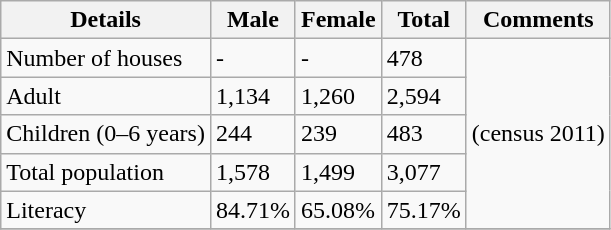<table class="wikitable sortable">
<tr>
<th>Details</th>
<th>Male</th>
<th>Female</th>
<th>Total</th>
<th>Comments</th>
</tr>
<tr>
<td>Number of houses</td>
<td>-</td>
<td>-</td>
<td>478</td>
<td rowspan="5">(census 2011) </td>
</tr>
<tr>
<td>Adult</td>
<td>1,134</td>
<td>1,260</td>
<td>2,594</td>
</tr>
<tr>
<td>Children (0–6 years)</td>
<td>244</td>
<td>239</td>
<td>483</td>
</tr>
<tr>
<td>Total population</td>
<td>1,578</td>
<td>1,499</td>
<td>3,077</td>
</tr>
<tr>
<td>Literacy</td>
<td>84.71%</td>
<td>65.08%</td>
<td>75.17%</td>
</tr>
<tr>
</tr>
</table>
